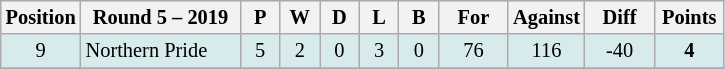<table class="wikitable" style="text-align:center; font-size:85%;">
<tr style="background: #d7ebed;">
<th width="40" abbr="Position">Position</th>
<th width="100">Round 5 – 2019</th>
<th width="20" abbr="Played">P</th>
<th width="20" abbr="Won">W</th>
<th width="20" abbr="Drawn">D</th>
<th width="20" abbr="Lost">L</th>
<th width="20" abbr="Bye">B</th>
<th width="40" abbr="Points for">For</th>
<th width="40" abbr="Points against">Against</th>
<th width="40" abbr="Points difference">Diff</th>
<th width="40" abbr="Points">Points</th>
</tr>
<tr style="background: #d7ebed;">
<td>9</td>
<td style="text-align:left;"> Northern Pride</td>
<td>5</td>
<td>2</td>
<td>0</td>
<td>3</td>
<td>0</td>
<td>76</td>
<td>116</td>
<td>-40</td>
<td><strong>4</strong></td>
</tr>
<tr>
</tr>
</table>
